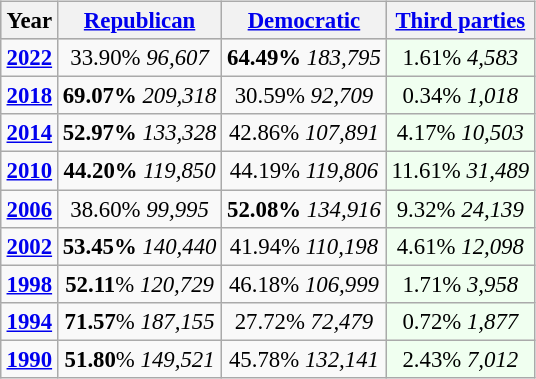<table class="wikitable" style="float:right; font-size:95%;">
<tr bgcolor=lightgrey>
<th>Year</th>
<th><a href='#'>Republican</a></th>
<th><a href='#'>Democratic</a></th>
<th><a href='#'>Third parties</a></th>
</tr>
<tr>
<td style="text-align:center;" ><strong><a href='#'>2022</a></strong></td>
<td style="text-align:center;" >33.90% <em>96,607</em></td>
<td style="text-align:center;" ><strong>64.49%</strong> <em>183,795</em></td>
<td style="text-align:center; background:honeyDew;">1.61% <em>4,583</em></td>
</tr>
<tr>
<td style="text-align:center;" ><strong><a href='#'>2018</a></strong></td>
<td style="text-align:center;" ><strong>69.07%</strong> <em>209,318</em></td>
<td style="text-align:center;" >30.59% <em>92,709</em></td>
<td style="text-align:center; background:honeyDew;">0.34% <em>1,018</em></td>
</tr>
<tr>
<td style="text-align:center;" ><strong><a href='#'>2014</a></strong></td>
<td style="text-align:center;" ><strong>52.97%</strong> <em>133,328</em></td>
<td style="text-align:center;" >42.86% <em>107,891</em></td>
<td style="text-align:center; background:honeyDew;">4.17% <em>10,503</em></td>
</tr>
<tr>
<td style="text-align:center;" ><strong><a href='#'>2010</a></strong></td>
<td style="text-align:center;" ><strong>44.20%</strong> <em>119,850</em></td>
<td style="text-align:center;" >44.19% <em>119,806</em></td>
<td style="text-align:center; background:honeyDew;">11.61% <em>31,489</em></td>
</tr>
<tr>
<td style="text-align:center;" ><strong><a href='#'>2006</a></strong></td>
<td style="text-align:center;" >38.60% <em>99,995</em></td>
<td style="text-align:center;" ><strong>52.08%</strong> <em>134,916</em></td>
<td style="text-align:center; background:honeyDew;">9.32% <em>24,139</em></td>
</tr>
<tr>
<td style="text-align:center;" ><strong><a href='#'>2002</a></strong></td>
<td style="text-align:center;" ><strong>53.45%</strong> <em>140,440</em></td>
<td style="text-align:center;" >41.94% <em>110,198</em></td>
<td style="text-align:center; background:honeyDew;">4.61% <em>12,098</em></td>
</tr>
<tr>
<td style="text-align:center;" ><strong><a href='#'>1998</a></strong></td>
<td style="text-align:center;" ><strong>52.11</strong>% <em>120,729</em></td>
<td style="text-align:center;" >46.18% <em>106,999</em></td>
<td style="text-align:center; background:honeyDew;">1.71% <em>3,958</em></td>
</tr>
<tr>
<td style="text-align:center;" ><strong><a href='#'>1994</a></strong></td>
<td style="text-align:center;" ><strong>71.57</strong>% <em>187,155</em></td>
<td style="text-align:center;" >27.72% <em>72,479</em></td>
<td style="text-align:center; background:honeyDew;">0.72% <em>1,877</em></td>
</tr>
<tr>
<td style="text-align:center;" ><strong><a href='#'>1990</a></strong></td>
<td style="text-align:center;" ><strong>51.80</strong>% <em>149,521</em></td>
<td style="text-align:center;" >45.78% <em>132,141</em></td>
<td style="text-align:center; background:honeyDew;">2.43% <em>7,012</em></td>
</tr>
</table>
